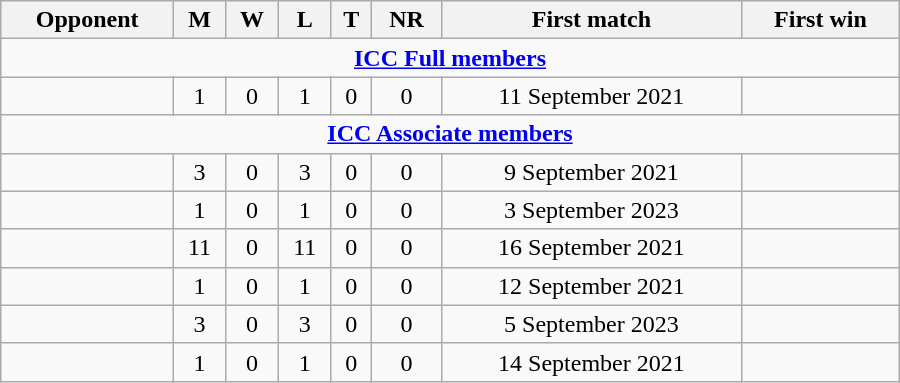<table class="wikitable" style="text-align: center; width: 600px;">
<tr>
<th>Opponent</th>
<th>M</th>
<th>W</th>
<th>L</th>
<th>T</th>
<th>NR</th>
<th>First match</th>
<th>First win</th>
</tr>
<tr>
<td colspan="8" style="text-align: center;"><strong><a href='#'>ICC Full members</a></strong></td>
</tr>
<tr>
<td align=left></td>
<td>1</td>
<td>0</td>
<td>1</td>
<td>0</td>
<td>0</td>
<td>11 September 2021</td>
<td></td>
</tr>
<tr>
<td colspan="8" style="text-align: center;"><strong><a href='#'>ICC Associate members</a></strong></td>
</tr>
<tr>
<td align=left></td>
<td>3</td>
<td>0</td>
<td>3</td>
<td>0</td>
<td>0</td>
<td>9 September 2021</td>
<td></td>
</tr>
<tr>
<td align=left></td>
<td>1</td>
<td>0</td>
<td>1</td>
<td>0</td>
<td>0</td>
<td>3 September 2023</td>
<td></td>
</tr>
<tr>
<td align=left></td>
<td>11</td>
<td>0</td>
<td>11</td>
<td>0</td>
<td>0</td>
<td>16 September 2021</td>
<td></td>
</tr>
<tr>
<td align=left></td>
<td>1</td>
<td>0</td>
<td>1</td>
<td>0</td>
<td>0</td>
<td>12 September 2021</td>
<td></td>
</tr>
<tr>
<td align=left></td>
<td>3</td>
<td>0</td>
<td>3</td>
<td>0</td>
<td>0</td>
<td>5 September 2023</td>
<td></td>
</tr>
<tr>
<td align=left></td>
<td>1</td>
<td>0</td>
<td>1</td>
<td>0</td>
<td>0</td>
<td>14 September 2021</td>
<td></td>
</tr>
</table>
